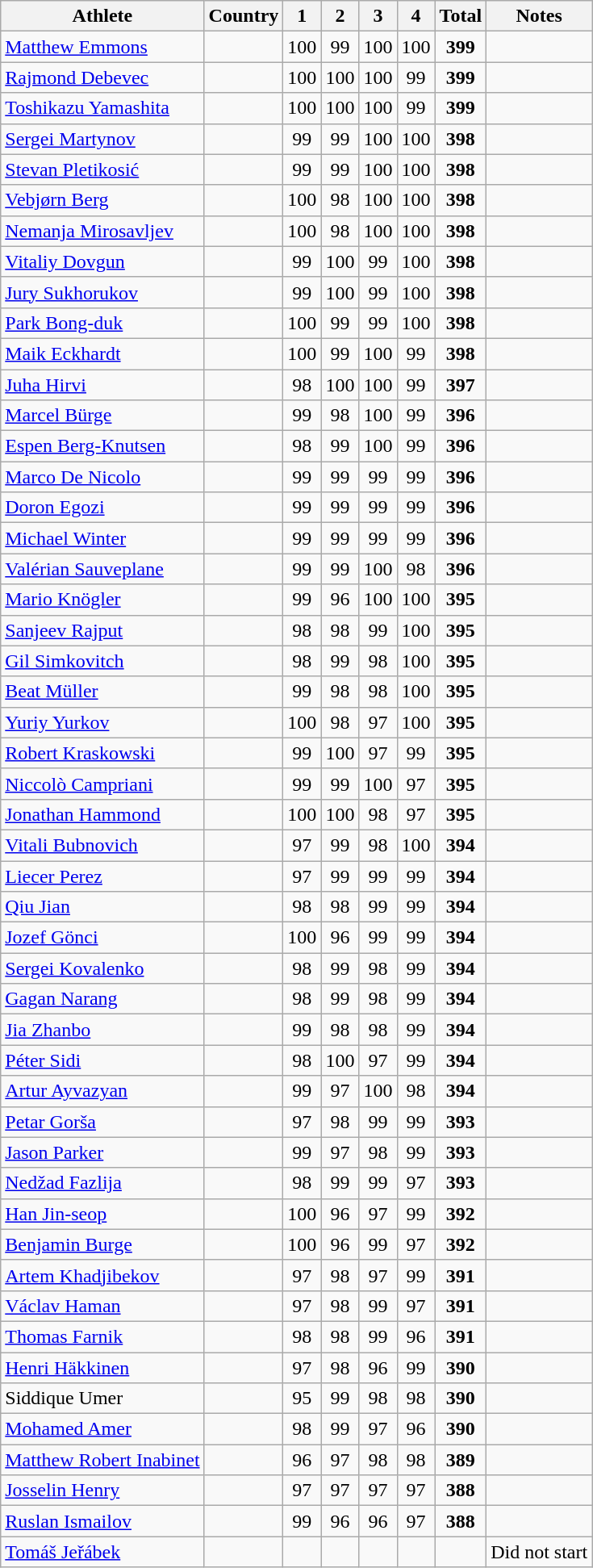<table class="wikitable sortable" style="text-align:center">
<tr>
<th>Athlete</th>
<th>Country</th>
<th>1</th>
<th>2</th>
<th>3</th>
<th>4</th>
<th>Total</th>
<th>Notes</th>
</tr>
<tr>
<td align="left"><a href='#'>Matthew Emmons</a></td>
<td align="left"></td>
<td>100</td>
<td>99</td>
<td>100</td>
<td>100</td>
<td><strong>399</strong></td>
<td></td>
</tr>
<tr>
<td align="left"><a href='#'>Rajmond Debevec</a></td>
<td align="left"></td>
<td>100</td>
<td>100</td>
<td>100</td>
<td>99</td>
<td><strong>399</strong></td>
<td></td>
</tr>
<tr>
<td align="left"><a href='#'>Toshikazu Yamashita</a></td>
<td align="left"></td>
<td>100</td>
<td>100</td>
<td>100</td>
<td>99</td>
<td><strong>399</strong></td>
<td></td>
</tr>
<tr>
<td align="left"><a href='#'>Sergei Martynov</a></td>
<td align="left"></td>
<td>99</td>
<td>99</td>
<td>100</td>
<td>100</td>
<td><strong>398</strong></td>
<td></td>
</tr>
<tr>
<td align="left"><a href='#'>Stevan Pletikosić</a></td>
<td align="left"></td>
<td>99</td>
<td>99</td>
<td>100</td>
<td>100</td>
<td><strong>398</strong></td>
<td></td>
</tr>
<tr>
<td align="left"><a href='#'>Vebjørn Berg</a></td>
<td align="left"></td>
<td>100</td>
<td>98</td>
<td>100</td>
<td>100</td>
<td><strong>398</strong></td>
<td></td>
</tr>
<tr>
<td align="left"><a href='#'>Nemanja Mirosavljev</a></td>
<td align="left"></td>
<td>100</td>
<td>98</td>
<td>100</td>
<td>100</td>
<td><strong>398</strong></td>
<td></td>
</tr>
<tr>
<td align="left"><a href='#'>Vitaliy Dovgun</a></td>
<td align="left"></td>
<td>99</td>
<td>100</td>
<td>99</td>
<td>100</td>
<td><strong>398</strong></td>
<td></td>
</tr>
<tr>
<td align="left"><a href='#'>Jury Sukhorukov</a></td>
<td align="left"></td>
<td>99</td>
<td>100</td>
<td>99</td>
<td>100</td>
<td><strong>398</strong></td>
<td></td>
</tr>
<tr>
<td align="left"><a href='#'>Park Bong-duk</a></td>
<td align="left"></td>
<td>100</td>
<td>99</td>
<td>99</td>
<td>100</td>
<td><strong>398</strong></td>
<td></td>
</tr>
<tr>
<td align="left"><a href='#'>Maik Eckhardt</a></td>
<td align="left"></td>
<td>100</td>
<td>99</td>
<td>100</td>
<td>99</td>
<td><strong>398</strong></td>
<td></td>
</tr>
<tr>
<td align="left"><a href='#'>Juha Hirvi</a></td>
<td align="left"></td>
<td>98</td>
<td>100</td>
<td>100</td>
<td>99</td>
<td><strong>397</strong></td>
<td></td>
</tr>
<tr>
<td align="left"><a href='#'>Marcel Bürge</a></td>
<td align="left"></td>
<td>99</td>
<td>98</td>
<td>100</td>
<td>99</td>
<td><strong>396</strong></td>
<td></td>
</tr>
<tr>
<td align="left"><a href='#'>Espen Berg-Knutsen</a></td>
<td align="left"></td>
<td>98</td>
<td>99</td>
<td>100</td>
<td>99</td>
<td><strong>396</strong></td>
<td></td>
</tr>
<tr>
<td align="left"><a href='#'>Marco De Nicolo</a></td>
<td align="left"></td>
<td>99</td>
<td>99</td>
<td>99</td>
<td>99</td>
<td><strong>396</strong></td>
<td></td>
</tr>
<tr>
<td align="left"><a href='#'>Doron Egozi</a></td>
<td align="left"></td>
<td>99</td>
<td>99</td>
<td>99</td>
<td>99</td>
<td><strong>396</strong></td>
<td></td>
</tr>
<tr>
<td align="left"><a href='#'>Michael Winter</a></td>
<td align="left"></td>
<td>99</td>
<td>99</td>
<td>99</td>
<td>99</td>
<td><strong>396</strong></td>
<td></td>
</tr>
<tr>
<td align="left"><a href='#'>Valérian Sauveplane</a></td>
<td align="left"></td>
<td>99</td>
<td>99</td>
<td>100</td>
<td>98</td>
<td><strong>396</strong></td>
<td></td>
</tr>
<tr>
<td align="left"><a href='#'>Mario Knögler</a></td>
<td align="left"></td>
<td>99</td>
<td>96</td>
<td>100</td>
<td>100</td>
<td><strong>395</strong></td>
<td></td>
</tr>
<tr>
<td align="left"><a href='#'>Sanjeev Rajput</a></td>
<td align="left"></td>
<td>98</td>
<td>98</td>
<td>99</td>
<td>100</td>
<td><strong>395</strong></td>
<td></td>
</tr>
<tr>
<td align="left"><a href='#'>Gil Simkovitch</a></td>
<td align="left"></td>
<td>98</td>
<td>99</td>
<td>98</td>
<td>100</td>
<td><strong>395</strong></td>
<td></td>
</tr>
<tr>
<td align="left"><a href='#'>Beat Müller</a></td>
<td align="left"></td>
<td>99</td>
<td>98</td>
<td>98</td>
<td>100</td>
<td><strong>395</strong></td>
<td></td>
</tr>
<tr>
<td align="left"><a href='#'>Yuriy Yurkov</a></td>
<td align="left"></td>
<td>100</td>
<td>98</td>
<td>97</td>
<td>100</td>
<td><strong>395</strong></td>
<td></td>
</tr>
<tr>
<td align="left"><a href='#'>Robert Kraskowski</a></td>
<td align="left"></td>
<td>99</td>
<td>100</td>
<td>97</td>
<td>99</td>
<td><strong>395</strong></td>
<td></td>
</tr>
<tr>
<td align="left"><a href='#'>Niccolò Campriani</a></td>
<td align="left"></td>
<td>99</td>
<td>99</td>
<td>100</td>
<td>97</td>
<td><strong>395</strong></td>
<td></td>
</tr>
<tr>
<td align="left"><a href='#'>Jonathan Hammond</a></td>
<td align="left"></td>
<td>100</td>
<td>100</td>
<td>98</td>
<td>97</td>
<td><strong>395</strong></td>
<td></td>
</tr>
<tr>
<td align="left"><a href='#'>Vitali Bubnovich</a></td>
<td align="left"></td>
<td>97</td>
<td>99</td>
<td>98</td>
<td>100</td>
<td><strong>394</strong></td>
<td></td>
</tr>
<tr>
<td align="left"><a href='#'>Liecer Perez</a></td>
<td align="left"></td>
<td>97</td>
<td>99</td>
<td>99</td>
<td>99</td>
<td><strong>394</strong></td>
<td></td>
</tr>
<tr>
<td align="left"><a href='#'>Qiu Jian</a></td>
<td align="left"></td>
<td>98</td>
<td>98</td>
<td>99</td>
<td>99</td>
<td><strong>394</strong></td>
<td></td>
</tr>
<tr>
<td align="left"><a href='#'>Jozef Gönci</a></td>
<td align="left"></td>
<td>100</td>
<td>96</td>
<td>99</td>
<td>99</td>
<td><strong>394</strong></td>
<td></td>
</tr>
<tr>
<td align="left"><a href='#'>Sergei Kovalenko</a></td>
<td align="left"></td>
<td>98</td>
<td>99</td>
<td>98</td>
<td>99</td>
<td><strong>394</strong></td>
<td></td>
</tr>
<tr>
<td align="left"><a href='#'>Gagan Narang</a></td>
<td align="left"></td>
<td>98</td>
<td>99</td>
<td>98</td>
<td>99</td>
<td><strong>394</strong></td>
<td></td>
</tr>
<tr>
<td align="left"><a href='#'>Jia Zhanbo</a></td>
<td align="left"></td>
<td>99</td>
<td>98</td>
<td>98</td>
<td>99</td>
<td><strong>394</strong></td>
<td></td>
</tr>
<tr>
<td align="left"><a href='#'>Péter Sidi</a></td>
<td align="left"></td>
<td>98</td>
<td>100</td>
<td>97</td>
<td>99</td>
<td><strong>394</strong></td>
<td></td>
</tr>
<tr>
<td align="left"><a href='#'>Artur Ayvazyan</a></td>
<td align="left"></td>
<td>99</td>
<td>97</td>
<td>100</td>
<td>98</td>
<td><strong>394</strong></td>
<td></td>
</tr>
<tr>
<td align="left"><a href='#'>Petar Gorša</a></td>
<td align="left"></td>
<td>97</td>
<td>98</td>
<td>99</td>
<td>99</td>
<td><strong>393</strong></td>
<td></td>
</tr>
<tr>
<td align="left"><a href='#'>Jason Parker</a></td>
<td align="left"></td>
<td>99</td>
<td>97</td>
<td>98</td>
<td>99</td>
<td><strong>393</strong></td>
<td></td>
</tr>
<tr>
<td align="left"><a href='#'>Nedžad Fazlija</a></td>
<td align="left"></td>
<td>98</td>
<td>99</td>
<td>99</td>
<td>97</td>
<td><strong>393</strong></td>
<td></td>
</tr>
<tr>
<td align="left"><a href='#'>Han Jin-seop</a></td>
<td align="left"></td>
<td>100</td>
<td>96</td>
<td>97</td>
<td>99</td>
<td><strong>392</strong></td>
<td></td>
</tr>
<tr>
<td align="left"><a href='#'>Benjamin Burge</a></td>
<td align="left"></td>
<td>100</td>
<td>96</td>
<td>99</td>
<td>97</td>
<td><strong>392</strong></td>
<td></td>
</tr>
<tr>
<td align="left"><a href='#'>Artem Khadjibekov</a></td>
<td align="left"></td>
<td>97</td>
<td>98</td>
<td>97</td>
<td>99</td>
<td><strong>391</strong></td>
<td></td>
</tr>
<tr>
<td align="left"><a href='#'>Václav Haman</a></td>
<td align="left"></td>
<td>97</td>
<td>98</td>
<td>99</td>
<td>97</td>
<td><strong>391</strong></td>
<td></td>
</tr>
<tr>
<td align="left"><a href='#'>Thomas Farnik</a></td>
<td align="left"></td>
<td>98</td>
<td>98</td>
<td>99</td>
<td>96</td>
<td><strong>391</strong></td>
<td></td>
</tr>
<tr>
<td align="left"><a href='#'>Henri Häkkinen</a></td>
<td align="left"></td>
<td>97</td>
<td>98</td>
<td>96</td>
<td>99</td>
<td><strong>390</strong></td>
<td></td>
</tr>
<tr>
<td align="left">Siddique Umer</td>
<td align="left"></td>
<td>95</td>
<td>99</td>
<td>98</td>
<td>98</td>
<td><strong>390</strong></td>
<td></td>
</tr>
<tr>
<td align="left"><a href='#'>Mohamed Amer</a></td>
<td align="left"></td>
<td>98</td>
<td>99</td>
<td>97</td>
<td>96</td>
<td><strong>390</strong></td>
<td></td>
</tr>
<tr>
<td align="left"><a href='#'>Matthew Robert Inabinet</a></td>
<td align="left"></td>
<td>96</td>
<td>97</td>
<td>98</td>
<td>98</td>
<td><strong>389</strong></td>
<td></td>
</tr>
<tr>
<td align="left"><a href='#'>Josselin Henry</a></td>
<td align="left"></td>
<td>97</td>
<td>97</td>
<td>97</td>
<td>97</td>
<td><strong>388</strong></td>
<td></td>
</tr>
<tr>
<td align="left"><a href='#'>Ruslan Ismailov</a></td>
<td align="left"></td>
<td>99</td>
<td>96</td>
<td>96</td>
<td>97</td>
<td><strong>388</strong></td>
<td></td>
</tr>
<tr>
<td align="left"><a href='#'>Tomáš Jeřábek</a></td>
<td align="left"></td>
<td></td>
<td></td>
<td></td>
<td></td>
<td></td>
<td align="left">Did not start</td>
</tr>
</table>
